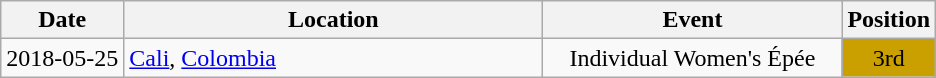<table class="wikitable" style="text-align:center;">
<tr>
<th>Date</th>
<th style="width:17em">Location</th>
<th style="width:12em">Event</th>
<th>Position</th>
</tr>
<tr>
<td>2018-05-25</td>
<td rowspan="1" align="left"> <a href='#'>Cali</a>, <a href='#'>Colombia</a></td>
<td>Individual Women's Épée</td>
<td bgcolor="caramel">3rd</td>
</tr>
</table>
